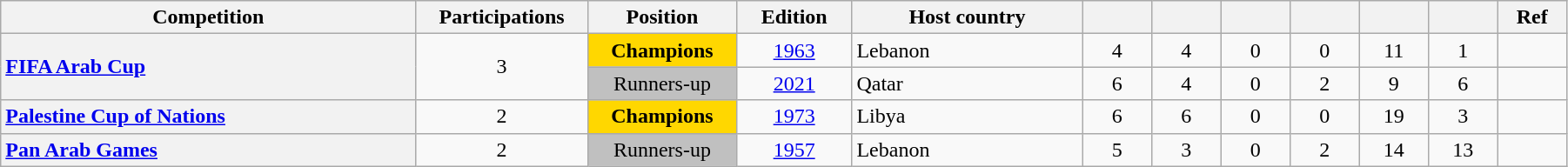<table class="wikitable" style="text-align: center; width:95%">
<tr>
<th width="18%">Competition</th>
<th width="5%">Participations</th>
<th width="5%">Position</th>
<th width="5%">Edition</th>
<th width="10%">Host country</th>
<th width="3%"></th>
<th width="3%"></th>
<th width="3%"></th>
<th width="3%"></th>
<th width="3%"></th>
<th width="3%"></th>
<th width="3%">Ref</th>
</tr>
<tr>
<th rowspan="2" style="text-align:left;"><a href='#'>FIFA Arab Cup</a></th>
<td rowspan="2">3</td>
<td style="background:gold;"><strong>Champions</strong></td>
<td><a href='#'>1963</a></td>
<td align="left"> Lebanon</td>
<td>4</td>
<td>4</td>
<td>0</td>
<td>0</td>
<td>11</td>
<td>1</td>
<td></td>
</tr>
<tr>
<td style="background:silver;">Runners-up</td>
<td><a href='#'>2021</a></td>
<td align="left"> Qatar</td>
<td>6</td>
<td>4</td>
<td>0</td>
<td>2</td>
<td>9</td>
<td>6</td>
<td></td>
</tr>
<tr>
<th style="text-align:left;"><a href='#'>Palestine Cup of Nations</a></th>
<td>2</td>
<td style="background:gold;"><strong>Champions</strong></td>
<td><a href='#'>1973</a></td>
<td align="left"> Libya</td>
<td>6</td>
<td>6</td>
<td>0</td>
<td>0</td>
<td>19</td>
<td>3</td>
<td></td>
</tr>
<tr>
<th style="text-align:left;"><a href='#'>Pan Arab Games</a></th>
<td>2</td>
<td style="background:silver;">Runners-up</td>
<td><a href='#'>1957</a></td>
<td align="left"> Lebanon</td>
<td>5</td>
<td>3</td>
<td>0</td>
<td>2</td>
<td>14</td>
<td>13</td>
<td></td>
</tr>
</table>
